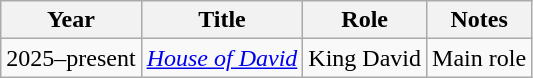<table class="wikitable sortable">
<tr>
<th scope="col">Year</th>
<th scope="col">Title</th>
<th scope="col">Role</th>
<th scope="col" class="unsortable">Notes</th>
</tr>
<tr>
<td>2025–present</td>
<td><a href='#'><em>House of David</em></a></td>
<td>King David</td>
<td>Main role</td>
</tr>
</table>
